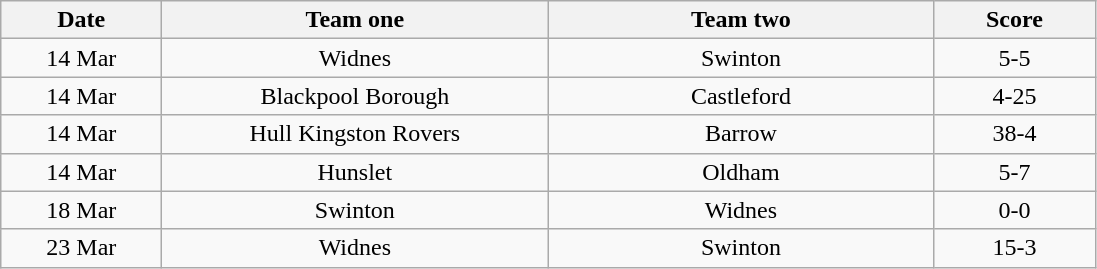<table class="wikitable" style="text-align: center">
<tr>
<th width=100>Date</th>
<th width=250>Team one</th>
<th width=250>Team two</th>
<th width=100>Score</th>
</tr>
<tr>
<td>14 Mar</td>
<td>Widnes</td>
<td>Swinton</td>
<td>5-5</td>
</tr>
<tr>
<td>14 Mar</td>
<td>Blackpool Borough</td>
<td>Castleford</td>
<td>4-25</td>
</tr>
<tr>
<td>14 Mar</td>
<td>Hull Kingston Rovers</td>
<td>Barrow</td>
<td>38-4</td>
</tr>
<tr>
<td>14 Mar</td>
<td>Hunslet</td>
<td>Oldham</td>
<td>5-7</td>
</tr>
<tr>
<td>18 Mar</td>
<td>Swinton</td>
<td>Widnes</td>
<td>0-0</td>
</tr>
<tr>
<td>23 Mar</td>
<td>Widnes</td>
<td>Swinton</td>
<td>15-3</td>
</tr>
</table>
